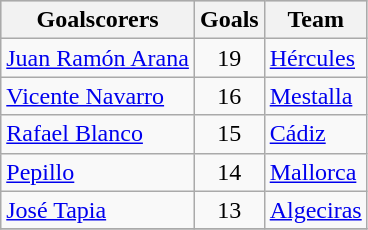<table class="wikitable sortable" class="wikitable">
<tr style="background:#ccc; text-align:center;">
<th>Goalscorers</th>
<th>Goals</th>
<th>Team</th>
</tr>
<tr>
<td> <a href='#'>Juan Ramón Arana</a></td>
<td style="text-align:center;">19</td>
<td><a href='#'>Hércules</a></td>
</tr>
<tr>
<td> <a href='#'>Vicente Navarro</a></td>
<td style="text-align:center;">16</td>
<td><a href='#'>Mestalla</a></td>
</tr>
<tr>
<td> <a href='#'>Rafael Blanco</a></td>
<td style="text-align:center;">15</td>
<td><a href='#'>Cádiz</a></td>
</tr>
<tr>
<td> <a href='#'>Pepillo</a></td>
<td style="text-align:center;">14</td>
<td><a href='#'>Mallorca</a></td>
</tr>
<tr>
<td> <a href='#'>José Tapia</a></td>
<td style="text-align:center;">13</td>
<td><a href='#'>Algeciras</a></td>
</tr>
<tr>
</tr>
</table>
